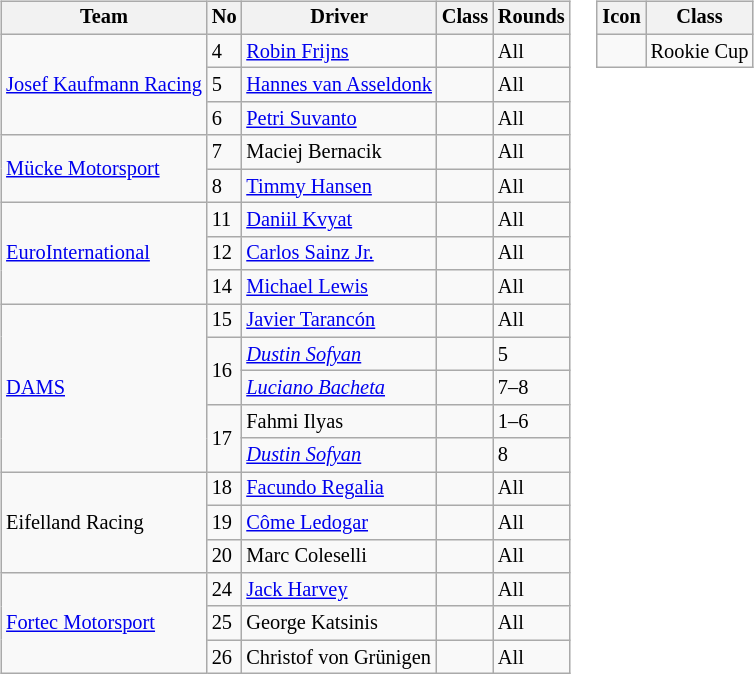<table>
<tr>
<td><br><table class="wikitable" style="font-size: 85%;">
<tr>
<th>Team</th>
<th>No</th>
<th>Driver</th>
<th>Class</th>
<th>Rounds</th>
</tr>
<tr>
<td rowspan=3> <a href='#'>Josef Kaufmann Racing</a></td>
<td>4</td>
<td> <a href='#'>Robin Frijns</a></td>
<td></td>
<td>All</td>
</tr>
<tr>
<td>5</td>
<td> <a href='#'>Hannes van Asseldonk</a></td>
<td align=center></td>
<td>All</td>
</tr>
<tr>
<td>6</td>
<td> <a href='#'>Petri Suvanto</a></td>
<td align=center></td>
<td>All</td>
</tr>
<tr>
<td rowspan=2> <a href='#'>Mücke Motorsport</a></td>
<td>7</td>
<td> Maciej Bernacik</td>
<td align=center></td>
<td>All</td>
</tr>
<tr>
<td>8</td>
<td> <a href='#'>Timmy Hansen</a></td>
<td></td>
<td>All</td>
</tr>
<tr>
<td rowspan=3> <a href='#'>EuroInternational</a></td>
<td>11</td>
<td> <a href='#'>Daniil Kvyat</a></td>
<td align=center></td>
<td>All</td>
</tr>
<tr>
<td>12</td>
<td> <a href='#'>Carlos Sainz Jr.</a></td>
<td align=center></td>
<td>All</td>
</tr>
<tr>
<td>14</td>
<td> <a href='#'>Michael Lewis</a></td>
<td></td>
<td>All</td>
</tr>
<tr>
<td rowspan=5> <a href='#'>DAMS</a></td>
<td>15</td>
<td> <a href='#'>Javier Tarancón</a></td>
<td></td>
<td>All</td>
</tr>
<tr>
<td rowspan=2>16</td>
<td> <em><a href='#'>Dustin Sofyan</a></em></td>
<td></td>
<td>5</td>
</tr>
<tr>
<td> <em><a href='#'>Luciano Bacheta</a></em></td>
<td></td>
<td>7–8</td>
</tr>
<tr>
<td rowspan=2>17</td>
<td> Fahmi Ilyas</td>
<td></td>
<td>1–6</td>
</tr>
<tr>
<td> <em><a href='#'>Dustin Sofyan</a></em></td>
<td></td>
<td>8</td>
</tr>
<tr>
<td rowspan=3> Eifelland Racing</td>
<td>18</td>
<td> <a href='#'>Facundo Regalia</a></td>
<td></td>
<td>All</td>
</tr>
<tr>
<td>19</td>
<td> <a href='#'>Côme Ledogar</a></td>
<td></td>
<td>All</td>
</tr>
<tr>
<td>20</td>
<td> Marc Coleselli</td>
<td align=center></td>
<td>All</td>
</tr>
<tr>
<td rowspan=3> <a href='#'>Fortec Motorsport</a></td>
<td>24</td>
<td> <a href='#'>Jack Harvey</a></td>
<td></td>
<td>All</td>
</tr>
<tr>
<td>25</td>
<td> George Katsinis</td>
<td></td>
<td>All</td>
</tr>
<tr>
<td>26</td>
<td> Christof von Grünigen</td>
<td></td>
<td>All</td>
</tr>
</table>
</td>
<td valign="top"><br><table class="wikitable" style="font-size: 85%;">
<tr>
<th>Icon</th>
<th>Class</th>
</tr>
<tr>
<td align=center></td>
<td>Rookie Cup</td>
</tr>
</table>
</td>
</tr>
</table>
